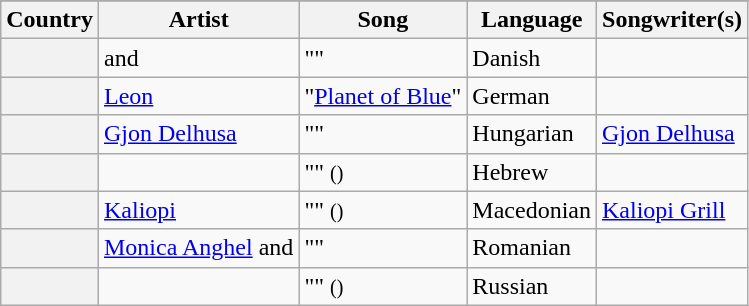<table class="wikitable plainrowheaders">
<tr>
</tr>
<tr>
<th scope="col">Country</th>
<th scope="col">Artist</th>
<th scope="col">Song</th>
<th scope="col">Language</th>
<th scope="col">Songwriter(s)</th>
</tr>
<tr>
<th scope="row"></th>
<td> and </td>
<td>""</td>
<td>Danish</td>
<td></td>
</tr>
<tr>
<th scope="row"></th>
<td><a href='#'>Leon</a></td>
<td>"<a href='#'>Planet of Blue</a>"</td>
<td>German</td>
<td></td>
</tr>
<tr>
<th scope="row"></th>
<td><a href='#'>Gjon Delhusa</a></td>
<td>""</td>
<td>Hungarian</td>
<td><a href='#'>Gjon Delhusa</a></td>
</tr>
<tr>
<th scope="row"></th>
<td></td>
<td>"" <small>()</small></td>
<td>Hebrew</td>
<td></td>
</tr>
<tr>
<th scope="row"></th>
<td><a href='#'>Kaliopi</a></td>
<td>"" <small>()</small></td>
<td>Macedonian</td>
<td><a href='#'>Kaliopi Grill</a></td>
</tr>
<tr>
<th scope="row"></th>
<td><a href='#'>Monica Anghel</a> and </td>
<td>""</td>
<td>Romanian</td>
<td></td>
</tr>
<tr>
<th scope="row"></th>
<td></td>
<td>"" <small>()</small></td>
<td>Russian</td>
<td></td>
</tr>
</table>
